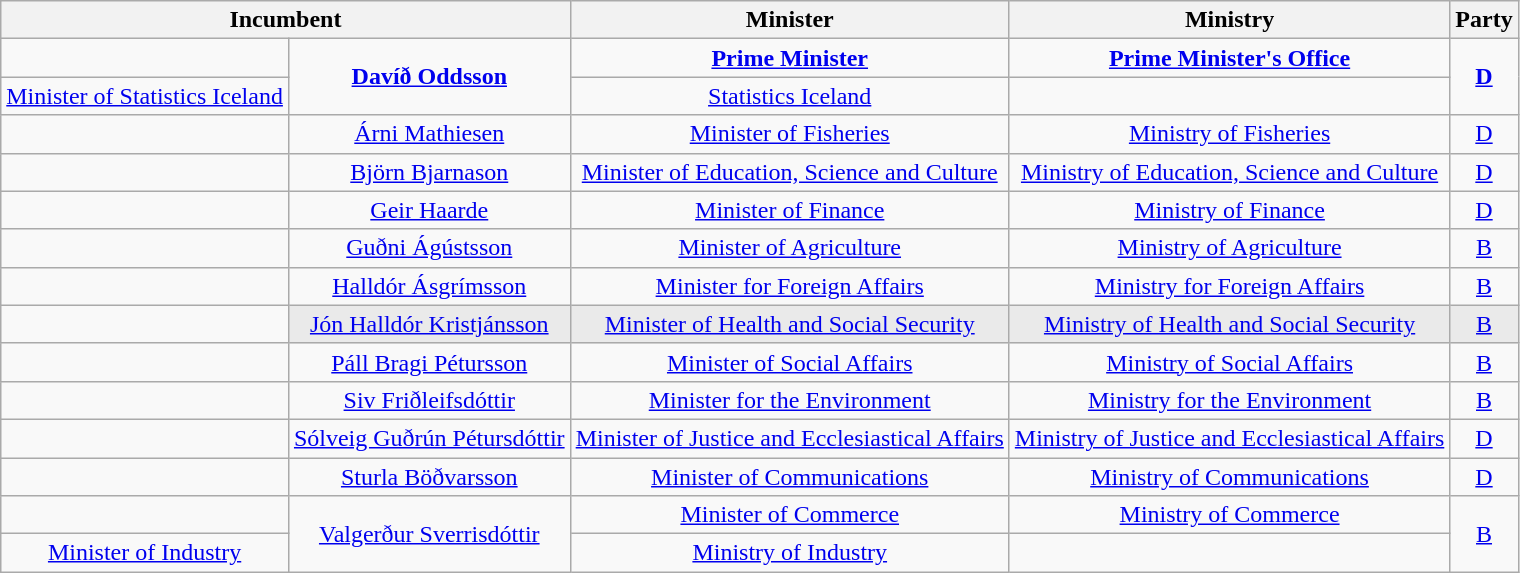<table class="wikitable" style="text-align: center;">
<tr>
<th colspan=2>Incumbent</th>
<th>Minister</th>
<th>Ministry</th>
<th>Party</th>
</tr>
<tr>
<td></td>
<td rowspan=2><strong><a href='#'>Davíð Oddsson</a></strong></td>
<td><strong><a href='#'>Prime Minister</a><br></strong></td>
<td><strong><a href='#'>Prime Minister's Office</a><br></strong></td>
<td rowspan=2><strong><a href='#'>D</a></strong></td>
</tr>
<tr>
<td><a href='#'>Minister of Statistics Iceland</a><br></td>
<td><a href='#'>Statistics Iceland</a><br></td>
</tr>
<tr>
<td></td>
<td><a href='#'>Árni Mathiesen</a></td>
<td><a href='#'>Minister of Fisheries</a><br></td>
<td><a href='#'>Ministry of Fisheries</a><br></td>
<td><a href='#'>D</a></td>
</tr>
<tr>
<td></td>
<td><a href='#'>Björn Bjarnason</a></td>
<td><a href='#'>Minister of Education, Science and Culture</a><br></td>
<td><a href='#'>Ministry of Education, Science and Culture</a><br></td>
<td><a href='#'>D</a></td>
</tr>
<tr>
<td></td>
<td><a href='#'>Geir Haarde</a></td>
<td><a href='#'>Minister of Finance</a><br></td>
<td><a href='#'>Ministry of Finance</a><br></td>
<td><a href='#'>D</a></td>
</tr>
<tr>
<td></td>
<td><a href='#'>Guðni Ágústsson</a></td>
<td><a href='#'>Minister of Agriculture</a><br></td>
<td><a href='#'>Ministry of Agriculture</a><br></td>
<td><a href='#'>B</a></td>
</tr>
<tr>
<td></td>
<td><a href='#'>Halldór Ásgrímsson</a></td>
<td><a href='#'>Minister for Foreign Affairs</a><br></td>
<td><a href='#'>Ministry for Foreign Affairs</a><br></td>
<td><a href='#'>B</a></td>
</tr>
<tr>
<td></td>
<td style="background-color: #EAEAEA;"><a href='#'>Jón Halldór Kristjánsson</a></td>
<td style="background-color: #EAEAEA;"><a href='#'>Minister of Health and Social Security</a><br></td>
<td style="background-color: #EAEAEA;"><a href='#'>Ministry of Health and Social Security</a><br></td>
<td style="background-color: #EAEAEA;"><a href='#'>B</a></td>
</tr>
<tr>
<td></td>
<td><a href='#'>Páll Bragi Pétursson</a></td>
<td><a href='#'>Minister of Social Affairs</a><br></td>
<td><a href='#'>Ministry of Social Affairs</a><br></td>
<td><a href='#'>B</a></td>
</tr>
<tr>
<td></td>
<td><a href='#'>Siv Friðleifsdóttir</a></td>
<td><a href='#'>Minister for the Environment</a><br></td>
<td><a href='#'>Ministry for the Environment</a><br></td>
<td><a href='#'>B</a></td>
</tr>
<tr>
<td></td>
<td><a href='#'>Sólveig Guðrún Pétursdóttir</a></td>
<td><a href='#'>Minister of Justice and Ecclesiastical Affairs</a><br></td>
<td><a href='#'>Ministry of Justice and Ecclesiastical Affairs</a><br></td>
<td><a href='#'>D</a></td>
</tr>
<tr>
<td></td>
<td><a href='#'>Sturla Böðvarsson</a></td>
<td><a href='#'>Minister of Communications</a><br></td>
<td><a href='#'>Ministry of Communications</a><br></td>
<td><a href='#'>D</a></td>
</tr>
<tr>
<td></td>
<td rowspan=2><a href='#'>Valgerður Sverrisdóttir</a></td>
<td><a href='#'>Minister of Commerce</a><br></td>
<td><a href='#'>Ministry of Commerce</a><br></td>
<td rowspan=2><a href='#'>B</a></td>
</tr>
<tr>
<td><a href='#'>Minister of Industry</a><br></td>
<td><a href='#'>Ministry of Industry</a><br></td>
</tr>
</table>
